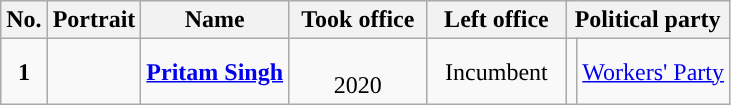<table class="wikitable" style="text-align:center; border:1px #aaf solid;">
<tr>
<th>No.</th>
<th>Portrait</th>
<th>Name<br></th>
<th width="85">Took office</th>
<th width="85">Left office</th>
<th colspan="2">Political party</th>
</tr>
<tr>
<td><strong>1</strong></td>
<td></td>
<td><a href='#'><strong>Pritam Singh</strong></a><br></td>
<td><br>2020</td>
<td>Incumbent</td>
<td style="background:"></td>
<td><a href='#'>Workers' Party</a></td>
</tr>
</table>
